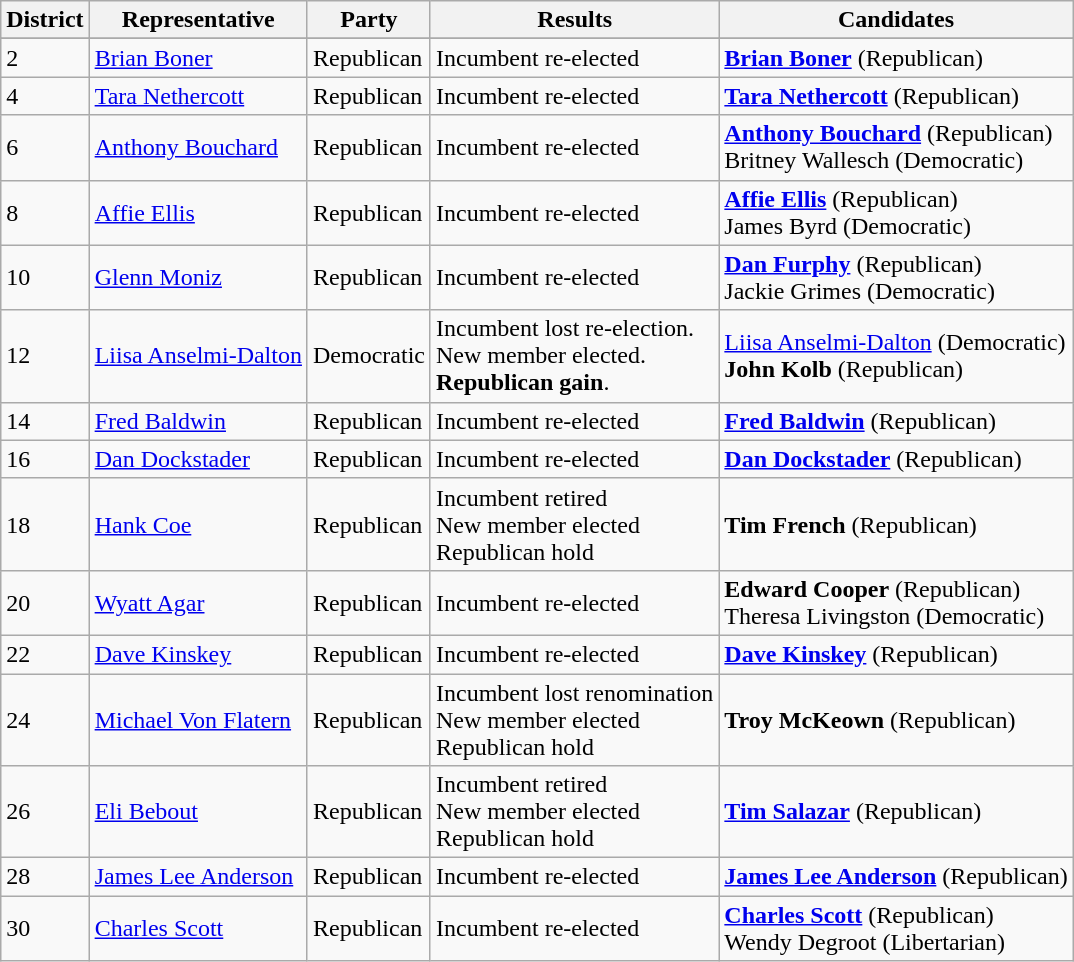<table class="wikitable">
<tr>
<th>District</th>
<th>Representative</th>
<th>Party</th>
<th>Results</th>
<th rowspan=1 class="unsortable">Candidates</th>
</tr>
<tr>
</tr>
<tr>
<td>2</td>
<td><a href='#'>Brian Boner</a></td>
<td>Republican</td>
<td>Incumbent re-elected</td>
<td> <strong><a href='#'>Brian Boner</a></strong> (Republican)</td>
</tr>
<tr>
<td>4</td>
<td><a href='#'>Tara Nethercott</a></td>
<td>Republican</td>
<td>Incumbent re-elected</td>
<td> <strong><a href='#'>Tara Nethercott</a></strong> (Republican)</td>
</tr>
<tr>
<td>6</td>
<td><a href='#'>Anthony Bouchard</a></td>
<td>Republican</td>
<td>Incumbent re-elected</td>
<td> <strong><a href='#'>Anthony Bouchard</a></strong> (Republican)<br> Britney Wallesch (Democratic)</td>
</tr>
<tr>
<td>8</td>
<td><a href='#'>Affie Ellis</a></td>
<td>Republican</td>
<td>Incumbent re-elected</td>
<td> <strong><a href='#'>Affie Ellis</a></strong> (Republican)<br> James Byrd (Democratic)</td>
</tr>
<tr>
<td>10</td>
<td><a href='#'>Glenn Moniz</a></td>
<td>Republican</td>
<td>Incumbent re-elected</td>
<td> <strong><a href='#'>Dan Furphy</a></strong> (Republican)<br> Jackie Grimes (Democratic)</td>
</tr>
<tr>
<td>12</td>
<td><a href='#'>Liisa Anselmi-Dalton</a></td>
<td>Democratic</td>
<td>Incumbent lost re-election.<br>New member elected.<br><strong>Republican gain</strong>.</td>
<td><a href='#'>Liisa Anselmi-Dalton</a> (Democratic)<br> <strong>John Kolb</strong> (Republican)</td>
</tr>
<tr>
<td>14</td>
<td><a href='#'>Fred Baldwin</a></td>
<td>Republican</td>
<td>Incumbent re-elected</td>
<td> <strong><a href='#'>Fred Baldwin</a></strong> (Republican)</td>
</tr>
<tr>
<td>16</td>
<td><a href='#'>Dan Dockstader</a></td>
<td>Republican</td>
<td>Incumbent re-elected</td>
<td> <strong><a href='#'>Dan Dockstader</a></strong> (Republican)</td>
</tr>
<tr>
<td>18</td>
<td><a href='#'>Hank Coe</a></td>
<td>Republican</td>
<td>Incumbent retired<br>New member elected<br>Republican hold</td>
<td> <strong>Tim French</strong> (Republican)</td>
</tr>
<tr>
<td>20</td>
<td><a href='#'>Wyatt Agar</a></td>
<td>Republican</td>
<td>Incumbent re-elected</td>
<td> <strong>Edward Cooper</strong> (Republican)<br>Theresa Livingston (Democratic)</td>
</tr>
<tr>
<td>22</td>
<td><a href='#'>Dave Kinskey</a></td>
<td>Republican</td>
<td>Incumbent re-elected</td>
<td> <strong><a href='#'>Dave Kinskey</a></strong> (Republican)</td>
</tr>
<tr>
<td>24</td>
<td><a href='#'>Michael Von Flatern</a></td>
<td>Republican</td>
<td>Incumbent lost renomination<br>New member elected<br>Republican hold</td>
<td> <strong>Troy McKeown</strong> (Republican)</td>
</tr>
<tr>
<td>26</td>
<td><a href='#'>Eli Bebout</a></td>
<td>Republican</td>
<td>Incumbent retired<br>New member elected<br>Republican hold</td>
<td> <strong><a href='#'>Tim Salazar</a></strong> (Republican)</td>
</tr>
<tr>
<td>28</td>
<td><a href='#'>James Lee Anderson</a></td>
<td>Republican</td>
<td>Incumbent re-elected</td>
<td> <strong><a href='#'>James Lee Anderson</a></strong> (Republican)</td>
</tr>
<tr>
<td>30</td>
<td><a href='#'>Charles Scott</a></td>
<td>Republican</td>
<td>Incumbent re-elected</td>
<td> <strong><a href='#'>Charles Scott</a></strong> (Republican)<br> Wendy Degroot (Libertarian)</td>
</tr>
</table>
